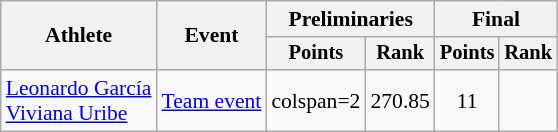<table class="wikitable" style="text-align:center; font-size:90%">
<tr>
<th rowspan="2">Athlete</th>
<th rowspan="2">Event</th>
<th colspan="2">Preliminaries</th>
<th colspan="2">Final</th>
</tr>
<tr style="font-size:95%">
<th>Points</th>
<th>Rank</th>
<th>Points</th>
<th>Rank</th>
</tr>
<tr>
<td align=left><a href='#'>Leonardo García</a><br><a href='#'>Viviana Uribe</a></td>
<td align=left><a href='#'>Team event</a></td>
<td>colspan=2 </td>
<td>270.85</td>
<td>11</td>
</tr>
</table>
